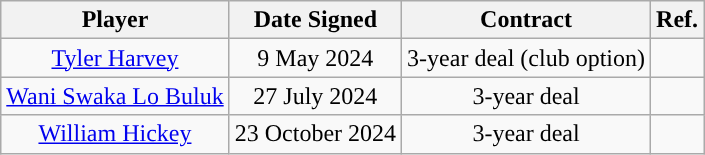<table class="wikitable sortable sortable" style="text-align: center">
<tr>
<th>Player</th>
<th>Date Signed</th>
<th>Contract</th>
<th>Ref.</th>
</tr>
<tr>
<td><a href='#'>Tyler Harvey</a></td>
<td>9 May 2024</td>
<td>3-year deal (club option)</td>
<td></td>
</tr>
<tr>
<td><a href='#'>Wani Swaka Lo Buluk</a></td>
<td>27 July 2024</td>
<td>3-year deal</td>
<td></td>
</tr>
<tr>
<td><a href='#'>William Hickey</a></td>
<td>23 October 2024</td>
<td>3-year deal</td>
<td></td>
</tr>
</table>
